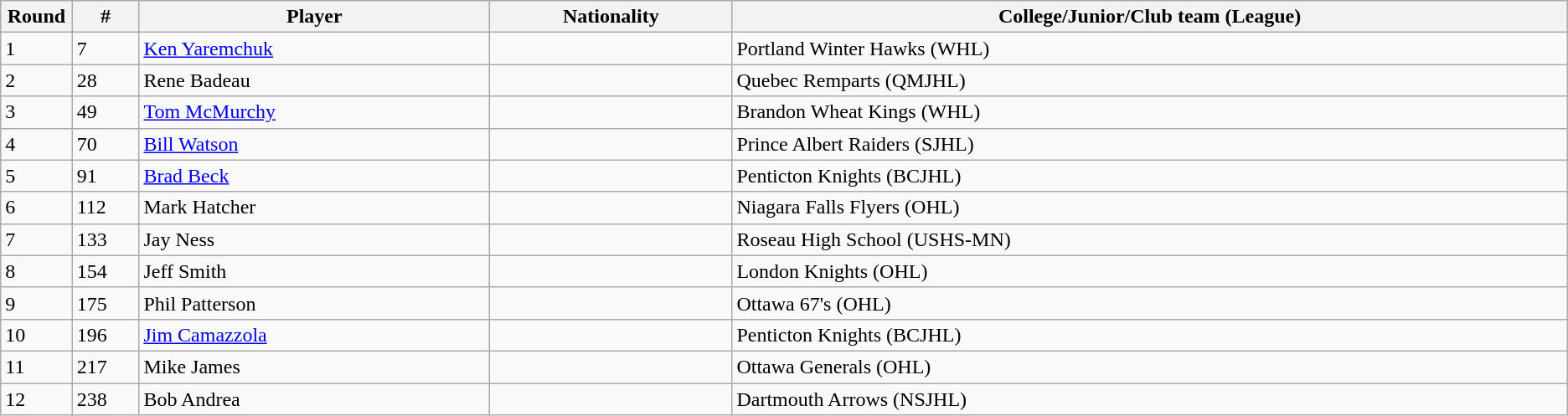<table class="wikitable">
<tr align="center">
<th bgcolor="#DDDDFF" width="4.0%">Round</th>
<th bgcolor="#DDDDFF" width="4.0%">#</th>
<th bgcolor="#DDDDFF" width="21.0%">Player</th>
<th bgcolor="#DDDDFF" width="14.5%">Nationality</th>
<th bgcolor="#DDDDFF" width="50.0%">College/Junior/Club team (League)</th>
</tr>
<tr>
<td>1</td>
<td>7</td>
<td><a href='#'>Ken Yaremchuk</a></td>
<td></td>
<td>Portland Winter Hawks (WHL)</td>
</tr>
<tr>
<td>2</td>
<td>28</td>
<td>Rene Badeau</td>
<td></td>
<td>Quebec Remparts (QMJHL)</td>
</tr>
<tr>
<td>3</td>
<td>49</td>
<td><a href='#'>Tom McMurchy</a></td>
<td></td>
<td>Brandon Wheat Kings (WHL)</td>
</tr>
<tr>
<td>4</td>
<td>70</td>
<td><a href='#'>Bill Watson</a></td>
<td></td>
<td>Prince Albert Raiders (SJHL)</td>
</tr>
<tr>
<td>5</td>
<td>91</td>
<td><a href='#'>Brad Beck</a></td>
<td></td>
<td>Penticton Knights (BCJHL)</td>
</tr>
<tr>
<td>6</td>
<td>112</td>
<td>Mark Hatcher</td>
<td></td>
<td>Niagara Falls Flyers (OHL)</td>
</tr>
<tr>
<td>7</td>
<td>133</td>
<td>Jay Ness</td>
<td></td>
<td>Roseau High School (USHS-MN)</td>
</tr>
<tr>
<td>8</td>
<td>154</td>
<td>Jeff Smith</td>
<td></td>
<td>London Knights (OHL)</td>
</tr>
<tr>
<td>9</td>
<td>175</td>
<td>Phil Patterson</td>
<td></td>
<td>Ottawa 67's (OHL)</td>
</tr>
<tr>
<td>10</td>
<td>196</td>
<td><a href='#'>Jim Camazzola</a></td>
<td></td>
<td>Penticton Knights (BCJHL)</td>
</tr>
<tr>
<td>11</td>
<td>217</td>
<td>Mike James</td>
<td></td>
<td>Ottawa Generals (OHL)</td>
</tr>
<tr>
<td>12</td>
<td>238</td>
<td>Bob Andrea</td>
<td></td>
<td>Dartmouth Arrows (NSJHL)</td>
</tr>
</table>
